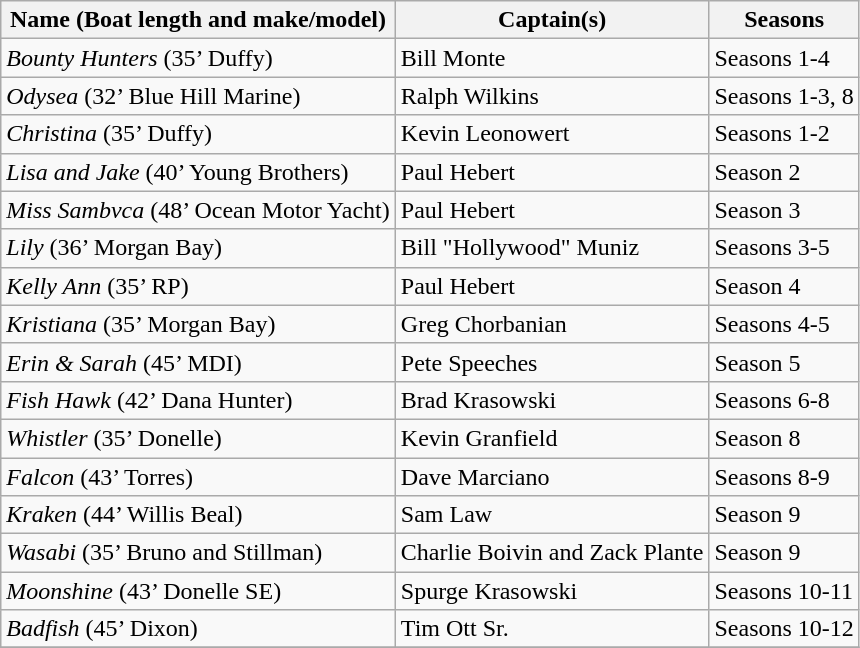<table class="wikitable">
<tr>
<th>Name (Boat length and make/model)</th>
<th>Captain(s)</th>
<th>Seasons</th>
</tr>
<tr>
<td><em>Bounty Hunters</em> (35’ Duffy)</td>
<td>Bill Monte</td>
<td>Seasons 1-4</td>
</tr>
<tr>
<td><em>Odysea</em> (32’ Blue Hill Marine)</td>
<td>Ralph Wilkins</td>
<td>Seasons 1-3, 8</td>
</tr>
<tr>
<td><em>Christina</em> (35’ Duffy)</td>
<td>Kevin Leonowert</td>
<td>Seasons 1-2</td>
</tr>
<tr>
<td><em>Lisa and Jake</em> (40’ Young Brothers)</td>
<td>Paul Hebert</td>
<td>Season 2</td>
</tr>
<tr>
<td><em>Miss Sambvca</em> (48’ Ocean Motor Yacht)</td>
<td>Paul Hebert</td>
<td>Season 3</td>
</tr>
<tr>
<td><em>Lily</em> (36’ Morgan Bay)</td>
<td>Bill "Hollywood" Muniz</td>
<td>Seasons 3-5</td>
</tr>
<tr>
<td><em>Kelly Ann</em> (35’ RP)</td>
<td>Paul Hebert</td>
<td>Season 4</td>
</tr>
<tr>
<td><em>Kristiana</em> (35’ Morgan Bay)</td>
<td>Greg Chorbanian</td>
<td>Seasons 4-5</td>
</tr>
<tr>
<td><em>Erin & Sarah</em> (45’ MDI)</td>
<td>Pete Speeches</td>
<td>Season 5</td>
</tr>
<tr>
<td><em>Fish Hawk</em> (42’ Dana Hunter)</td>
<td>Brad Krasowski</td>
<td>Seasons 6-8</td>
</tr>
<tr>
<td><em>Whistler</em> (35’ Donelle)</td>
<td>Kevin Granfield</td>
<td>Season 8</td>
</tr>
<tr>
<td><em>Falcon</em> (43’ Torres)</td>
<td>Dave Marciano</td>
<td>Seasons 8-9</td>
</tr>
<tr>
<td><em>Kraken</em> (44’ Willis Beal)</td>
<td>Sam Law</td>
<td>Season 9</td>
</tr>
<tr>
<td><em>Wasabi</em> (35’ Bruno and Stillman)</td>
<td>Charlie Boivin and Zack Plante</td>
<td>Season 9</td>
</tr>
<tr>
<td><em>Moonshine</em> (43’ Donelle SE)</td>
<td>Spurge Krasowski</td>
<td>Seasons 10-11</td>
</tr>
<tr>
<td><em>Badfish</em> (45’ Dixon)</td>
<td>Tim Ott Sr.</td>
<td>Seasons 10-12</td>
</tr>
<tr>
</tr>
</table>
